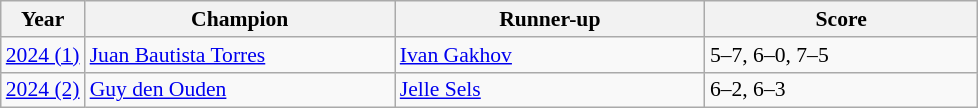<table class="wikitable" style="font-size:90%">
<tr>
<th>Year</th>
<th width="200">Champion</th>
<th width="200">Runner-up</th>
<th width="175">Score</th>
</tr>
<tr>
<td><a href='#'>2024 (1)</a></td>
<td> <a href='#'>Juan Bautista Torres</a></td>
<td> <a href='#'>Ivan Gakhov</a></td>
<td>5–7, 6–0, 7–5</td>
</tr>
<tr>
<td><a href='#'>2024 (2)</a></td>
<td> <a href='#'>Guy den Ouden</a></td>
<td> <a href='#'>Jelle Sels</a></td>
<td>6–2, 6–3</td>
</tr>
</table>
